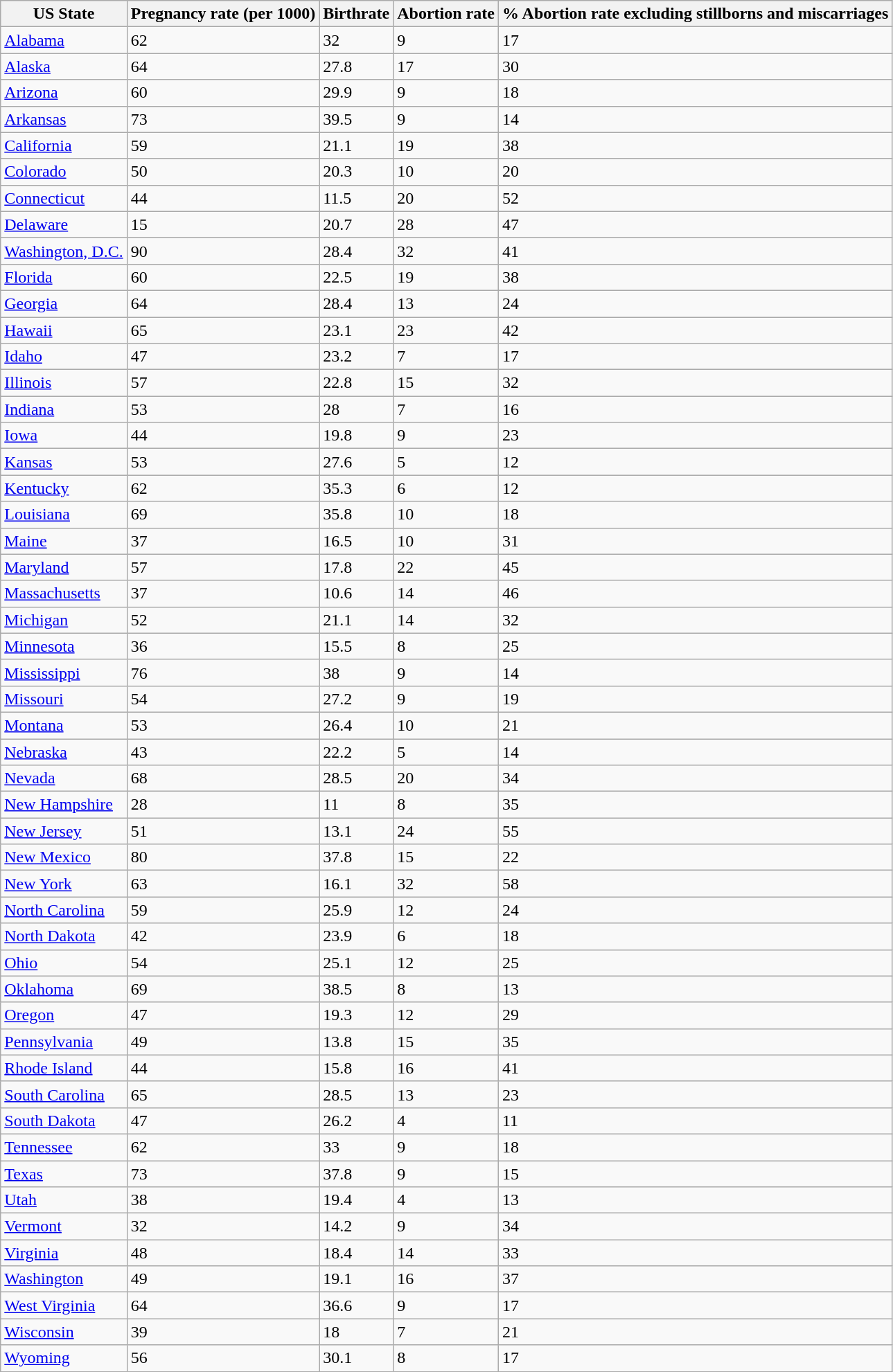<table class="wikitable sortable" border="1">
<tr>
<th>US State</th>
<th>Pregnancy rate (per 1000)</th>
<th>Birthrate</th>
<th>Abortion rate</th>
<th>% Abortion rate excluding stillborns and miscarriages</th>
</tr>
<tr>
<td><a href='#'>Alabama</a></td>
<td>62</td>
<td>32</td>
<td>9</td>
<td>17</td>
</tr>
<tr>
<td><a href='#'>Alaska</a></td>
<td>64</td>
<td>27.8</td>
<td>17</td>
<td>30</td>
</tr>
<tr>
<td><a href='#'>Arizona</a></td>
<td>60</td>
<td>29.9</td>
<td>9</td>
<td>18</td>
</tr>
<tr>
<td><a href='#'>Arkansas</a></td>
<td>73</td>
<td>39.5</td>
<td>9</td>
<td>14</td>
</tr>
<tr>
<td><a href='#'>California</a></td>
<td>59</td>
<td>21.1</td>
<td>19</td>
<td>38</td>
</tr>
<tr>
<td><a href='#'>Colorado</a></td>
<td>50</td>
<td>20.3</td>
<td>10</td>
<td>20</td>
</tr>
<tr>
<td><a href='#'>Connecticut</a></td>
<td>44</td>
<td>11.5</td>
<td>20</td>
<td>52</td>
</tr>
<tr>
<td><a href='#'>Delaware</a></td>
<td>15</td>
<td>20.7</td>
<td>28</td>
<td>47</td>
</tr>
<tr>
<td><a href='#'>Washington, D.C.</a></td>
<td>90</td>
<td>28.4</td>
<td>32</td>
<td>41</td>
</tr>
<tr>
<td><a href='#'>Florida</a></td>
<td>60</td>
<td>22.5</td>
<td>19</td>
<td>38</td>
</tr>
<tr>
<td><a href='#'>Georgia</a></td>
<td>64</td>
<td>28.4</td>
<td>13</td>
<td>24</td>
</tr>
<tr>
<td><a href='#'>Hawaii</a></td>
<td>65</td>
<td>23.1</td>
<td>23</td>
<td>42</td>
</tr>
<tr>
<td><a href='#'>Idaho</a></td>
<td>47</td>
<td>23.2</td>
<td>7</td>
<td>17</td>
</tr>
<tr>
<td><a href='#'>Illinois</a></td>
<td>57</td>
<td>22.8</td>
<td>15</td>
<td>32</td>
</tr>
<tr>
<td><a href='#'>Indiana</a></td>
<td>53</td>
<td>28</td>
<td>7</td>
<td>16</td>
</tr>
<tr>
<td><a href='#'>Iowa</a></td>
<td>44</td>
<td>19.8</td>
<td>9</td>
<td>23</td>
</tr>
<tr>
<td><a href='#'>Kansas</a></td>
<td>53</td>
<td>27.6</td>
<td>5</td>
<td>12</td>
</tr>
<tr>
<td><a href='#'>Kentucky</a></td>
<td>62</td>
<td>35.3</td>
<td>6</td>
<td>12</td>
</tr>
<tr>
<td><a href='#'>Louisiana</a></td>
<td>69</td>
<td>35.8</td>
<td>10</td>
<td>18</td>
</tr>
<tr>
<td><a href='#'>Maine</a></td>
<td>37</td>
<td>16.5</td>
<td>10</td>
<td>31</td>
</tr>
<tr>
<td><a href='#'>Maryland</a></td>
<td>57</td>
<td>17.8</td>
<td>22</td>
<td>45</td>
</tr>
<tr>
<td><a href='#'>Massachusetts</a></td>
<td>37</td>
<td>10.6</td>
<td>14</td>
<td>46</td>
</tr>
<tr>
<td><a href='#'>Michigan</a></td>
<td>52</td>
<td>21.1</td>
<td>14</td>
<td>32</td>
</tr>
<tr>
<td><a href='#'>Minnesota</a></td>
<td>36</td>
<td>15.5</td>
<td>8</td>
<td>25</td>
</tr>
<tr>
<td><a href='#'>Mississippi</a></td>
<td>76</td>
<td>38</td>
<td>9</td>
<td>14</td>
</tr>
<tr>
<td><a href='#'>Missouri</a></td>
<td>54</td>
<td>27.2</td>
<td>9</td>
<td>19</td>
</tr>
<tr>
<td><a href='#'>Montana</a></td>
<td>53</td>
<td>26.4</td>
<td>10</td>
<td>21</td>
</tr>
<tr>
<td><a href='#'>Nebraska</a></td>
<td>43</td>
<td>22.2</td>
<td>5</td>
<td>14</td>
</tr>
<tr>
<td><a href='#'>Nevada</a></td>
<td>68</td>
<td>28.5</td>
<td>20</td>
<td>34</td>
</tr>
<tr>
<td><a href='#'>New Hampshire</a></td>
<td>28</td>
<td>11</td>
<td>8</td>
<td>35</td>
</tr>
<tr>
<td><a href='#'>New Jersey</a></td>
<td>51</td>
<td>13.1</td>
<td>24</td>
<td>55</td>
</tr>
<tr>
<td><a href='#'>New Mexico</a></td>
<td>80</td>
<td>37.8</td>
<td>15</td>
<td>22</td>
</tr>
<tr>
<td><a href='#'>New York</a></td>
<td>63</td>
<td>16.1</td>
<td>32</td>
<td>58</td>
</tr>
<tr>
<td><a href='#'>North Carolina</a></td>
<td>59</td>
<td>25.9</td>
<td>12</td>
<td>24</td>
</tr>
<tr>
<td><a href='#'>North Dakota</a></td>
<td>42</td>
<td>23.9</td>
<td>6</td>
<td>18</td>
</tr>
<tr>
<td><a href='#'>Ohio</a></td>
<td>54</td>
<td>25.1</td>
<td>12</td>
<td>25</td>
</tr>
<tr>
<td><a href='#'>Oklahoma</a></td>
<td>69</td>
<td>38.5</td>
<td>8</td>
<td>13</td>
</tr>
<tr>
<td><a href='#'>Oregon</a></td>
<td>47</td>
<td>19.3</td>
<td>12</td>
<td>29</td>
</tr>
<tr>
<td><a href='#'>Pennsylvania</a></td>
<td>49</td>
<td>13.8</td>
<td>15</td>
<td>35</td>
</tr>
<tr>
<td><a href='#'>Rhode Island</a></td>
<td>44</td>
<td>15.8</td>
<td>16</td>
<td>41</td>
</tr>
<tr>
<td><a href='#'>South Carolina</a></td>
<td>65</td>
<td>28.5</td>
<td>13</td>
<td>23</td>
</tr>
<tr>
<td><a href='#'>South Dakota</a></td>
<td>47</td>
<td>26.2</td>
<td>4</td>
<td>11</td>
</tr>
<tr>
<td><a href='#'>Tennessee</a></td>
<td>62</td>
<td>33</td>
<td>9</td>
<td>18</td>
</tr>
<tr>
<td><a href='#'>Texas</a></td>
<td>73</td>
<td>37.8</td>
<td>9</td>
<td>15</td>
</tr>
<tr>
<td><a href='#'>Utah</a></td>
<td>38</td>
<td>19.4</td>
<td>4</td>
<td>13</td>
</tr>
<tr>
<td><a href='#'>Vermont</a></td>
<td>32</td>
<td>14.2</td>
<td>9</td>
<td>34</td>
</tr>
<tr>
<td><a href='#'>Virginia</a></td>
<td>48</td>
<td>18.4</td>
<td>14</td>
<td>33</td>
</tr>
<tr>
<td><a href='#'>Washington</a></td>
<td>49</td>
<td>19.1</td>
<td>16</td>
<td>37</td>
</tr>
<tr>
<td><a href='#'>West Virginia</a></td>
<td>64</td>
<td>36.6</td>
<td>9</td>
<td>17</td>
</tr>
<tr>
<td><a href='#'>Wisconsin</a></td>
<td>39</td>
<td>18</td>
<td>7</td>
<td>21</td>
</tr>
<tr>
<td><a href='#'>Wyoming</a></td>
<td>56</td>
<td>30.1</td>
<td>8</td>
<td>17</td>
</tr>
</table>
